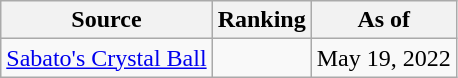<table class="wikitable" style="text-align:center">
<tr>
<th>Source</th>
<th>Ranking</th>
<th>As of</th>
</tr>
<tr>
<td align=left><a href='#'>Sabato's Crystal Ball</a></td>
<td></td>
<td>May 19, 2022</td>
</tr>
</table>
